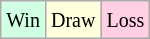<table class="wikitable">
<tr>
<td style="background:#d0ffe3;"><small>Win</small></td>
<td style="background:#ffffdd;"><small>Draw</small></td>
<td style="background:#ffd0e3;"><small>Loss</small></td>
</tr>
</table>
